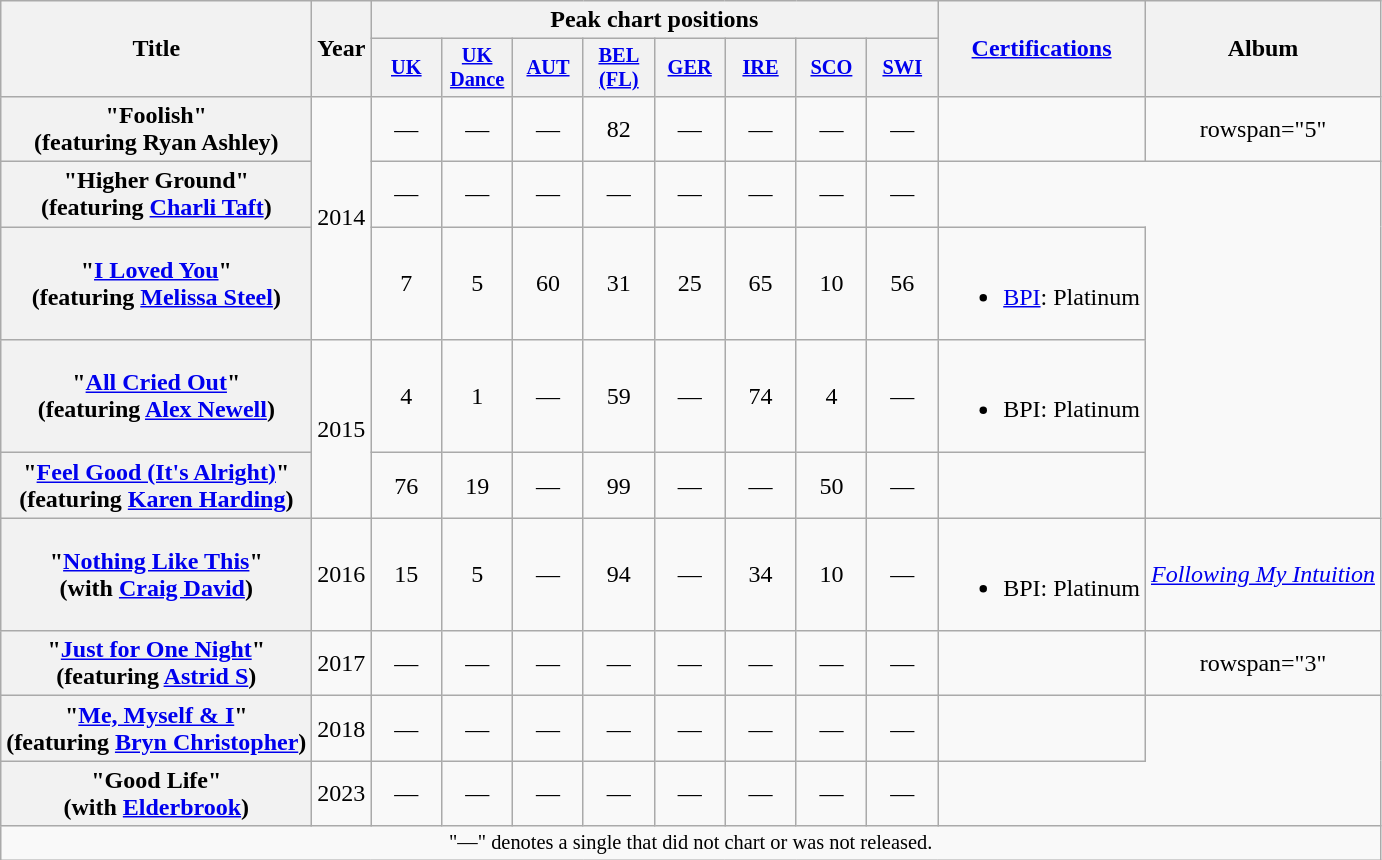<table class="wikitable plainrowheaders" style="text-align:center;">
<tr>
<th scope="col" rowspan="2">Title</th>
<th scope="col" rowspan="2">Year</th>
<th scope="col" colspan="8">Peak chart positions</th>
<th scope="col" rowspan="2"><a href='#'>Certifications</a></th>
<th scope="col" rowspan="2">Album</th>
</tr>
<tr>
<th scope="col" style="width:3em;font-size:85%;"><a href='#'>UK</a><br></th>
<th scope="col" style="width:3em;font-size:85%;"><a href='#'>UK Dance</a><br></th>
<th scope="col" style="width:3em;font-size:85%;"><a href='#'>AUT</a><br></th>
<th scope="col" style="width:3em;font-size:85%;"><a href='#'>BEL<br>(FL)</a><br></th>
<th scope="col" style="width:3em;font-size:85%;"><a href='#'>GER</a><br></th>
<th scope="col" style="width:3em;font-size:85%;"><a href='#'>IRE</a><br></th>
<th scope="col" style="width:3em;font-size:85%;"><a href='#'>SCO</a><br></th>
<th scope="col" style="width:3em;font-size:85%;"><a href='#'>SWI</a><br></th>
</tr>
<tr>
<th scope="row">"Foolish"<br><span>(featuring Ryan Ashley)</span></th>
<td rowspan="3">2014</td>
<td>—</td>
<td>—</td>
<td>—</td>
<td>82</td>
<td>—</td>
<td>—</td>
<td>—</td>
<td>—</td>
<td></td>
<td>rowspan="5" </td>
</tr>
<tr>
<th scope="row">"Higher Ground"<br><span>(featuring <a href='#'>Charli Taft</a>)</span></th>
<td>—</td>
<td>—</td>
<td>—</td>
<td>—</td>
<td>—</td>
<td>—</td>
<td>—</td>
<td>—</td>
</tr>
<tr>
<th scope="row">"<a href='#'>I Loved You</a>"<br><span>(featuring <a href='#'>Melissa Steel</a>)</span></th>
<td>7</td>
<td>5</td>
<td>60</td>
<td>31</td>
<td>25</td>
<td>65</td>
<td>10</td>
<td>56</td>
<td><br><ul><li><a href='#'>BPI</a>: Platinum</li></ul></td>
</tr>
<tr>
<th scope="row">"<a href='#'>All Cried Out</a>"<br><span>(featuring <a href='#'>Alex Newell</a>)</span></th>
<td rowspan="2">2015</td>
<td>4</td>
<td>1</td>
<td>—</td>
<td>59</td>
<td>—</td>
<td>74</td>
<td>4</td>
<td>—</td>
<td><br><ul><li>BPI: Platinum</li></ul></td>
</tr>
<tr>
<th scope="row">"<a href='#'>Feel Good (It's Alright)</a>"<br><span>(featuring <a href='#'>Karen Harding</a>)</span></th>
<td>76</td>
<td>19</td>
<td>—</td>
<td>99</td>
<td>—</td>
<td>—</td>
<td>50</td>
<td>—</td>
<td></td>
</tr>
<tr>
<th scope="row">"<a href='#'>Nothing Like This</a>"<br><span>(with <a href='#'>Craig David</a>)</span></th>
<td>2016</td>
<td>15</td>
<td>5</td>
<td>—</td>
<td>94</td>
<td>—</td>
<td>34<br></td>
<td>10</td>
<td>—</td>
<td><br><ul><li>BPI: Platinum</li></ul></td>
<td><em><a href='#'>Following My Intuition</a></em></td>
</tr>
<tr>
<th scope="row">"<a href='#'>Just for One Night</a>"<br><span>(featuring <a href='#'>Astrid S</a>)</span></th>
<td>2017</td>
<td>—</td>
<td>—</td>
<td>—</td>
<td>—</td>
<td>—</td>
<td>—</td>
<td>—</td>
<td>—</td>
<td></td>
<td>rowspan="3" </td>
</tr>
<tr>
<th scope="row">"<a href='#'>Me, Myself & I</a>"<br><span>(featuring <a href='#'>Bryn Christopher</a>)</span></th>
<td>2018</td>
<td>—</td>
<td>—</td>
<td>—</td>
<td>—</td>
<td>—</td>
<td>—</td>
<td>—</td>
<td>—</td>
<td></td>
</tr>
<tr>
<th scope="row">"Good Life"<br><span>(with <a href='#'>Elderbrook</a>)</span></th>
<td>2023</td>
<td>—</td>
<td>—</td>
<td>—</td>
<td>—</td>
<td>—</td>
<td>—</td>
<td>—</td>
<td>—</td>
</tr>
<tr>
<td colspan="12" style="font-size:85%">"—" denotes a single that did not chart or was not released.</td>
</tr>
</table>
